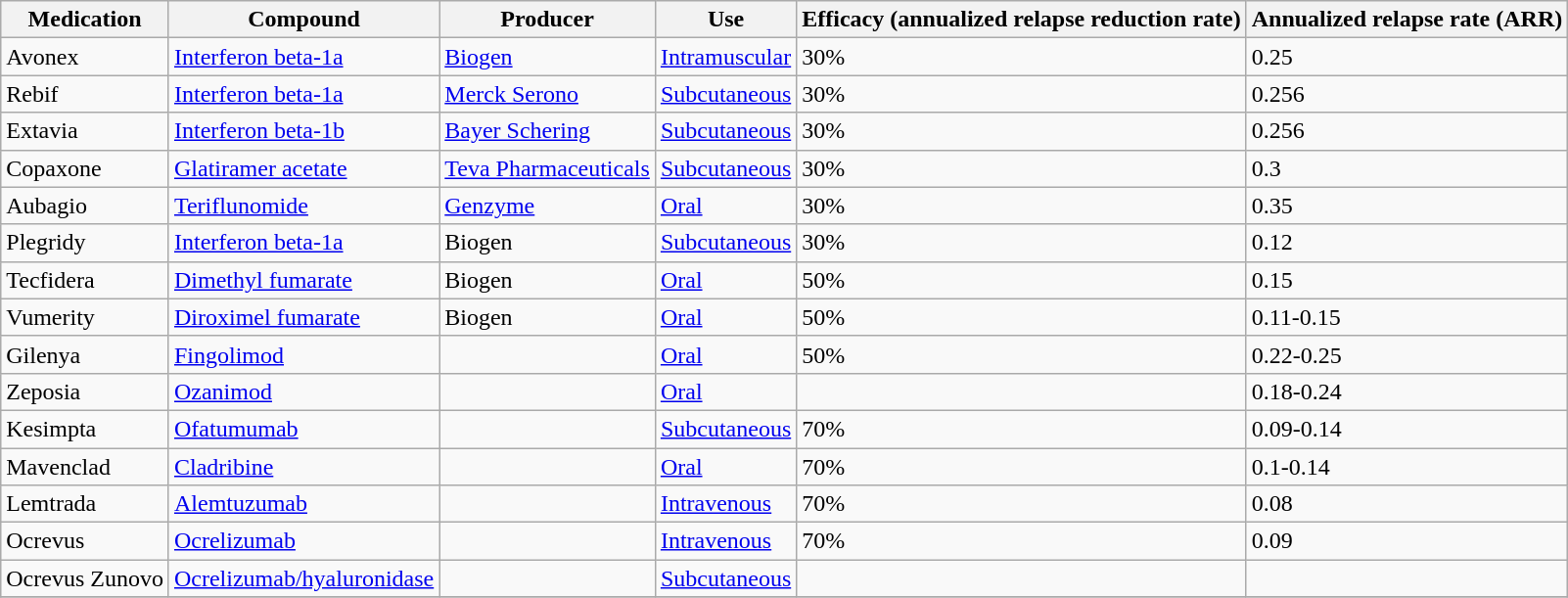<table class="wikitable">
<tr>
<th>Medication</th>
<th>Compound</th>
<th>Producer</th>
<th>Use</th>
<th>Efficacy (annualized relapse reduction rate)</th>
<th>Annualized relapse rate (ARR)</th>
</tr>
<tr>
<td>Avonex</td>
<td><a href='#'>Interferon beta-1a</a></td>
<td><a href='#'>Biogen</a></td>
<td><a href='#'>Intramuscular</a></td>
<td>30%</td>
<td>0.25</td>
</tr>
<tr>
<td>Rebif</td>
<td><a href='#'>Interferon beta-1a</a></td>
<td><a href='#'>Merck Serono</a></td>
<td><a href='#'>Subcutaneous</a></td>
<td>30%</td>
<td>0.256</td>
</tr>
<tr>
<td>Extavia</td>
<td><a href='#'>Interferon beta-1b</a></td>
<td><a href='#'>Bayer Schering</a></td>
<td><a href='#'>Subcutaneous</a></td>
<td>30%</td>
<td>0.256</td>
</tr>
<tr>
<td>Copaxone</td>
<td><a href='#'>Glatiramer acetate</a></td>
<td><a href='#'>Teva Pharmaceuticals</a></td>
<td><a href='#'>Subcutaneous</a></td>
<td>30%</td>
<td>0.3</td>
</tr>
<tr>
<td>Aubagio</td>
<td><a href='#'>Teriflunomide</a></td>
<td><a href='#'>Genzyme</a></td>
<td><a href='#'>Oral</a></td>
<td>30%</td>
<td>0.35</td>
</tr>
<tr>
<td>Plegridy</td>
<td><a href='#'>Interferon beta-1a</a></td>
<td>Biogen</td>
<td><a href='#'>Subcutaneous</a></td>
<td>30%</td>
<td>0.12</td>
</tr>
<tr>
<td>Tecfidera</td>
<td><a href='#'>Dimethyl fumarate</a></td>
<td>Biogen</td>
<td><a href='#'>Oral</a></td>
<td>50%</td>
<td>0.15</td>
</tr>
<tr>
<td>Vumerity</td>
<td><a href='#'>Diroximel fumarate</a></td>
<td>Biogen</td>
<td><a href='#'>Oral</a></td>
<td>50%</td>
<td>0.11-0.15</td>
</tr>
<tr>
<td>Gilenya</td>
<td><a href='#'>Fingolimod</a></td>
<td></td>
<td><a href='#'>Oral</a></td>
<td>50%</td>
<td>0.22-0.25</td>
</tr>
<tr>
<td>Zeposia</td>
<td><a href='#'>Ozanimod</a></td>
<td></td>
<td><a href='#'>Oral</a></td>
<td></td>
<td>0.18-0.24</td>
</tr>
<tr>
<td>Kesimpta</td>
<td><a href='#'>Ofatumumab</a></td>
<td></td>
<td><a href='#'>Subcutaneous</a></td>
<td>70%</td>
<td>0.09-0.14</td>
</tr>
<tr>
<td>Mavenclad</td>
<td><a href='#'>Cladribine</a></td>
<td></td>
<td><a href='#'>Oral</a></td>
<td>70%</td>
<td>0.1-0.14</td>
</tr>
<tr>
<td>Lemtrada</td>
<td><a href='#'>Alemtuzumab</a></td>
<td></td>
<td><a href='#'>Intravenous</a></td>
<td>70%</td>
<td>0.08</td>
</tr>
<tr>
<td>Ocrevus</td>
<td><a href='#'>Ocrelizumab</a></td>
<td></td>
<td><a href='#'>Intravenous</a></td>
<td>70%</td>
<td>0.09</td>
</tr>
<tr>
<td>Ocrevus Zunovo</td>
<td><a href='#'>Ocrelizumab/hyaluronidase</a></td>
<td></td>
<td><a href='#'>Subcutaneous</a></td>
<td></td>
<td></td>
</tr>
<tr>
</tr>
</table>
